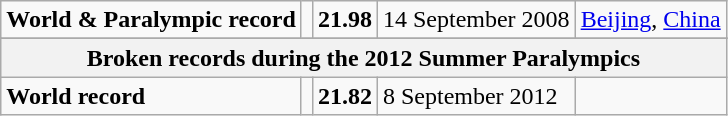<table class="wikitable">
<tr>
<td><strong>World & Paralympic record</strong></td>
<td></td>
<td><strong>21.98</strong></td>
<td>14 September 2008</td>
<td><a href='#'>Beijing</a>, <a href='#'>China</a></td>
</tr>
<tr>
</tr>
<tr>
<th colspan="5">Broken records during the 2012 Summer Paralympics</th>
</tr>
<tr>
<td><strong>World record</strong></td>
<td></td>
<td><strong>21.82</strong></td>
<td>8 September 2012</td>
<td></td>
</tr>
</table>
